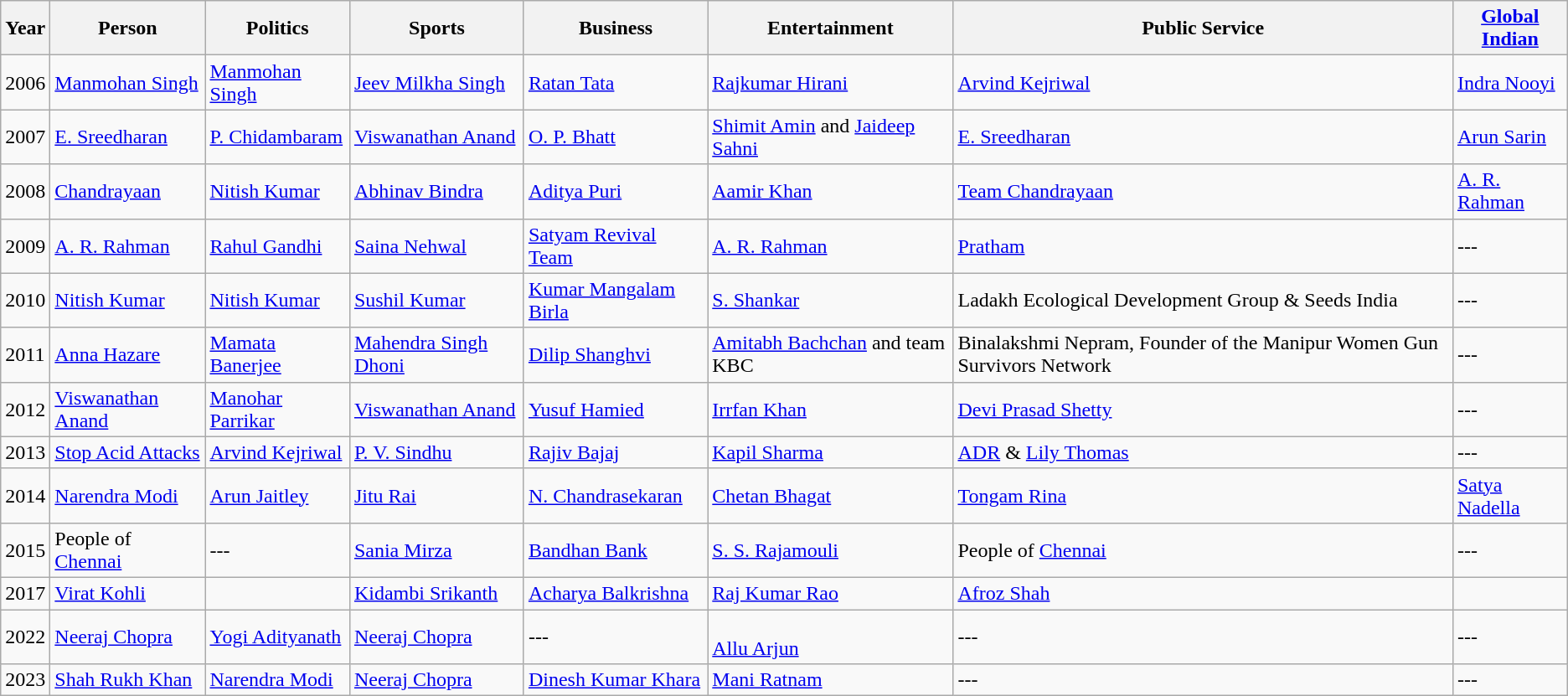<table class="sortable wikitable">
<tr>
<th>Year</th>
<th>Person</th>
<th>Politics</th>
<th>Sports</th>
<th>Business</th>
<th>Entertainment</th>
<th>Public Service</th>
<th><a href='#'>Global Indian</a></th>
</tr>
<tr>
<td>2006</td>
<td><a href='#'>Manmohan Singh</a></td>
<td><a href='#'>Manmohan Singh</a></td>
<td><a href='#'>Jeev Milkha Singh</a></td>
<td><a href='#'>Ratan Tata</a></td>
<td><a href='#'>Rajkumar Hirani</a></td>
<td><a href='#'>Arvind Kejriwal</a></td>
<td><a href='#'>Indra Nooyi</a></td>
</tr>
<tr>
<td>2007</td>
<td><a href='#'>E. Sreedharan</a></td>
<td><a href='#'>P. Chidambaram</a></td>
<td><a href='#'>Viswanathan Anand</a></td>
<td><a href='#'>O. P. Bhatt</a></td>
<td><a href='#'>Shimit Amin</a> and <a href='#'>Jaideep Sahni</a></td>
<td><a href='#'>E. Sreedharan</a></td>
<td><a href='#'>Arun Sarin</a></td>
</tr>
<tr>
<td>2008</td>
<td><a href='#'>Chandrayaan</a></td>
<td><a href='#'>Nitish Kumar</a></td>
<td><a href='#'>Abhinav Bindra</a></td>
<td><a href='#'>Aditya Puri</a></td>
<td><a href='#'>Aamir Khan</a></td>
<td><a href='#'>Team Chandrayaan</a></td>
<td><a href='#'>A. R. Rahman</a></td>
</tr>
<tr>
<td>2009</td>
<td><a href='#'>A. R. Rahman</a></td>
<td><a href='#'>Rahul Gandhi</a></td>
<td><a href='#'>Saina Nehwal</a></td>
<td><a href='#'>Satyam Revival Team</a></td>
<td><a href='#'>A. R. Rahman</a></td>
<td><a href='#'>Pratham</a></td>
<td>---</td>
</tr>
<tr>
<td>2010</td>
<td><a href='#'>Nitish Kumar</a></td>
<td><a href='#'>Nitish Kumar</a></td>
<td><a href='#'>Sushil Kumar</a></td>
<td><a href='#'>Kumar Mangalam Birla</a></td>
<td><a href='#'>S. Shankar</a></td>
<td>Ladakh Ecological Development Group & Seeds India</td>
<td>---</td>
</tr>
<tr>
<td>2011</td>
<td><a href='#'>Anna Hazare</a></td>
<td><a href='#'>Mamata Banerjee</a></td>
<td><a href='#'>Mahendra Singh Dhoni</a></td>
<td><a href='#'>Dilip Shanghvi</a></td>
<td><a href='#'>Amitabh Bachchan</a> and team KBC</td>
<td>Binalakshmi Nepram, Founder of the Manipur Women Gun Survivors Network</td>
<td>---</td>
</tr>
<tr>
<td>2012</td>
<td><a href='#'>Viswanathan Anand</a></td>
<td><a href='#'>Manohar Parrikar</a></td>
<td><a href='#'>Viswanathan Anand</a></td>
<td><a href='#'>Yusuf Hamied</a></td>
<td><a href='#'>Irrfan Khan</a></td>
<td><a href='#'>Devi Prasad Shetty</a></td>
<td>---</td>
</tr>
<tr>
<td>2013</td>
<td><a href='#'>Stop Acid Attacks</a></td>
<td><a href='#'>Arvind Kejriwal</a></td>
<td><a href='#'>P. V. Sindhu</a></td>
<td><a href='#'>Rajiv Bajaj</a></td>
<td><a href='#'>Kapil Sharma</a></td>
<td><a href='#'>ADR</a> & <a href='#'>Lily Thomas</a></td>
<td>---</td>
</tr>
<tr>
<td>2014</td>
<td><a href='#'>Narendra Modi</a></td>
<td><a href='#'>Arun Jaitley</a></td>
<td><a href='#'>Jitu Rai</a></td>
<td><a href='#'>N. Chandrasekaran</a></td>
<td><a href='#'>Chetan Bhagat</a></td>
<td><a href='#'>Tongam Rina</a></td>
<td><a href='#'>Satya Nadella</a></td>
</tr>
<tr>
<td>2015</td>
<td>People of <a href='#'>Chennai</a></td>
<td>---</td>
<td><a href='#'>Sania Mirza</a></td>
<td><a href='#'>Bandhan Bank</a></td>
<td><a href='#'>S. S. Rajamouli</a></td>
<td>People of <a href='#'>Chennai</a></td>
<td>---</td>
</tr>
<tr>
<td>2017</td>
<td><a href='#'>Virat Kohli</a></td>
<td></td>
<td><a href='#'>Kidambi Srikanth</a></td>
<td><a href='#'>Acharya Balkrishna</a></td>
<td><a href='#'>Raj Kumar Rao</a></td>
<td><a href='#'>Afroz Shah</a></td>
<td></td>
</tr>
<tr>
<td>2022</td>
<td><a href='#'>Neeraj Chopra</a></td>
<td><a href='#'>Yogi Adityanath</a></td>
<td><a href='#'>Neeraj Chopra</a></td>
<td>---</td>
<td><br><a href='#'>Allu Arjun</a></td>
<td>---</td>
<td>---</td>
</tr>
<tr>
<td>2023</td>
<td><a href='#'>Shah Rukh Khan</a></td>
<td><a href='#'>Narendra Modi</a></td>
<td><a href='#'>Neeraj Chopra</a></td>
<td><a href='#'>Dinesh Kumar Khara</a></td>
<td><a href='#'>Mani Ratnam</a></td>
<td>---</td>
<td>---</td>
</tr>
</table>
